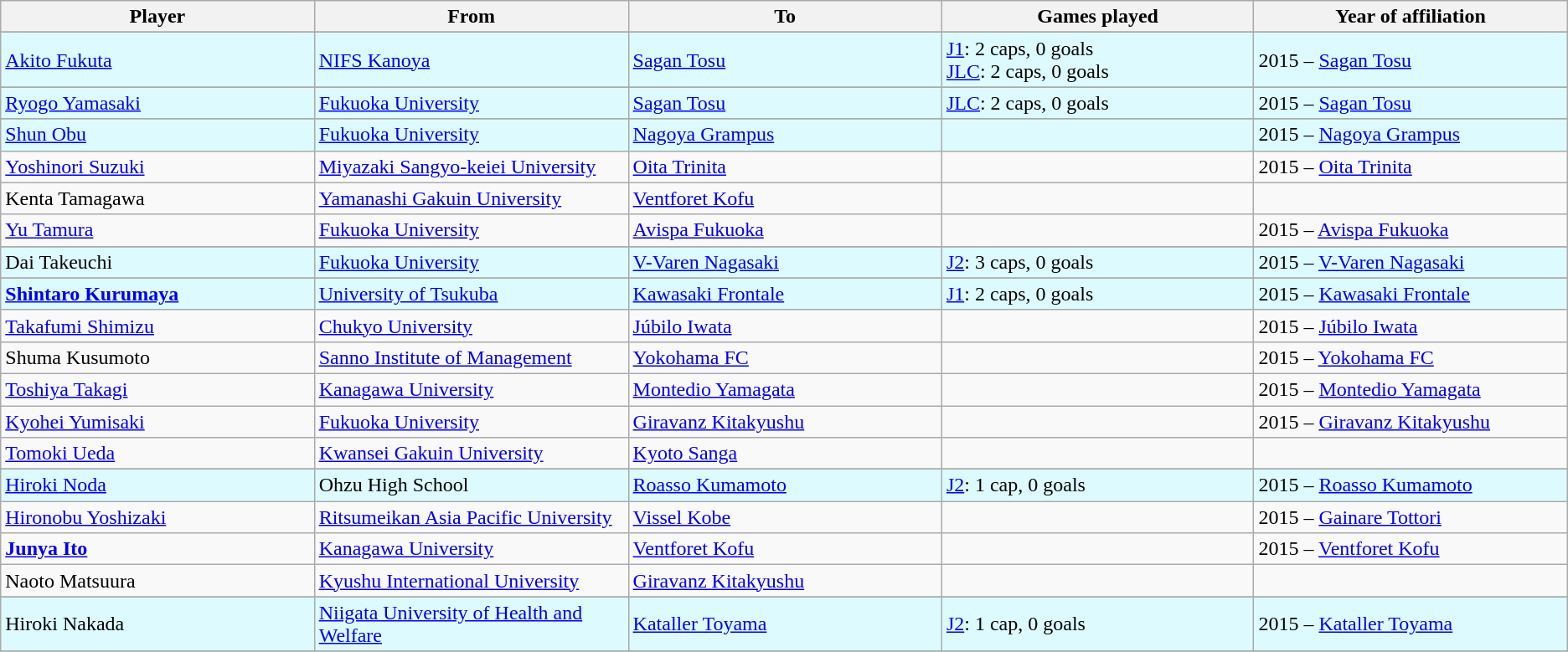<table class="wikitable sortable mw-collapsible" style="text-align:left;">
<tr>
<th width=250px>Player</th>
<th width=250px>From</th>
<th width=250px>To</th>
<th width=250px>Games played</th>
<th width=250px>Year of affiliation</th>
</tr>
<tr>
</tr>
<tr style="background:#DDFBFF;">
<td><a href='#'>Akito Fukuta</a></td>
<td><a href='#'>NIFS Kanoya</a></td>
<td><a href='#'>Sagan Tosu</a></td>
<td><a href='#'>J1</a>: 2 caps, 0 goals <br> <a href='#'>JLC</a>: 2 caps, 0 goals</td>
<td>2015 – <a href='#'>Sagan Tosu</a></td>
</tr>
<tr>
</tr>
<tr style="background:#DDFBFF;">
<td><a href='#'>Ryogo Yamasaki</a></td>
<td><a href='#'>Fukuoka University</a></td>
<td><a href='#'>Sagan Tosu</a></td>
<td><a href='#'>JLC</a>: 2 caps, 0 goals</td>
<td>2015 – <a href='#'>Sagan Tosu</a></td>
</tr>
<tr>
</tr>
<tr style="background:#DDFBFF;">
<td><a href='#'>Shun Obu</a></td>
<td><a href='#'>Fukuoka University</a></td>
<td><a href='#'>Nagoya Grampus</a></td>
<td></td>
<td>2015 – <a href='#'>Nagoya Grampus</a></td>
</tr>
<tr>
<td><a href='#'>Yoshinori Suzuki</a></td>
<td><a href='#'>Miyazaki Sangyo-keiei University</a></td>
<td><a href='#'>Oita Trinita</a></td>
<td></td>
<td>2015 – <a href='#'>Oita Trinita</a></td>
</tr>
<tr>
<td>Kenta Tamagawa</td>
<td><a href='#'>Yamanashi Gakuin University</a></td>
<td><a href='#'>Ventforet Kofu</a></td>
<td></td>
<td></td>
</tr>
<tr>
<td><a href='#'>Yu Tamura</a></td>
<td><a href='#'>Fukuoka University</a></td>
<td><a href='#'>Avispa Fukuoka</a></td>
<td></td>
<td>2015 – <a href='#'>Avispa Fukuoka</a></td>
</tr>
<tr>
</tr>
<tr style="background:#DDFBFF;">
<td>Dai Takeuchi</td>
<td><a href='#'>Fukuoka University</a></td>
<td><a href='#'>V-Varen Nagasaki</a></td>
<td><a href='#'>J2</a>: 3 caps, 0 goals</td>
<td>2015 – <a href='#'>V-Varen Nagasaki</a></td>
</tr>
<tr>
</tr>
<tr style="background:#DDFBFF;">
<td><strong><a href='#'>Shintaro Kurumaya</a></strong></td>
<td><a href='#'>University of Tsukuba</a></td>
<td><a href='#'>Kawasaki Frontale</a></td>
<td><a href='#'>J1</a>: 2 caps, 0 goals</td>
<td>2015 – <a href='#'>Kawasaki Frontale</a></td>
</tr>
<tr>
<td><a href='#'>Takafumi Shimizu</a></td>
<td><a href='#'>Chukyo University</a></td>
<td><a href='#'>Júbilo Iwata</a></td>
<td></td>
<td>2015 – <a href='#'>Júbilo Iwata</a></td>
</tr>
<tr>
<td>Shuma Kusumoto</td>
<td><a href='#'>Sanno Institute of Management</a></td>
<td><a href='#'>Yokohama FC</a></td>
<td></td>
<td>2015 – <a href='#'>Yokohama FC</a></td>
</tr>
<tr>
<td><a href='#'>Toshiya Takagi</a></td>
<td><a href='#'>Kanagawa University</a></td>
<td><a href='#'>Montedio Yamagata</a></td>
<td></td>
<td>2015 – <a href='#'>Montedio Yamagata</a></td>
</tr>
<tr>
<td><a href='#'>Kyohei Yumisaki</a></td>
<td><a href='#'>Fukuoka University</a></td>
<td><a href='#'>Giravanz Kitakyushu</a></td>
<td></td>
<td>2015 – <a href='#'>Giravanz Kitakyushu</a></td>
</tr>
<tr>
<td><a href='#'>Tomoki Ueda</a></td>
<td><a href='#'>Kwansei Gakuin University</a></td>
<td><a href='#'>Kyoto Sanga</a></td>
<td></td>
<td></td>
</tr>
<tr>
</tr>
<tr style="background:#DDFBFF;">
<td><a href='#'>Hiroki Noda</a></td>
<td>Ohzu High School</td>
<td><a href='#'>Roasso Kumamoto</a></td>
<td><a href='#'>J2</a>: 1 cap, 0 goals</td>
<td>2015 – <a href='#'>Roasso Kumamoto</a></td>
</tr>
<tr>
<td><a href='#'>Hironobu Yoshizaki</a></td>
<td><a href='#'>Ritsumeikan Asia Pacific University</a></td>
<td><a href='#'>Vissel Kobe</a></td>
<td></td>
<td>2015 – <a href='#'>Gainare Tottori</a></td>
</tr>
<tr>
<td><strong><a href='#'>Junya Ito</a></strong></td>
<td><a href='#'>Kanagawa University</a></td>
<td><a href='#'>Ventforet Kofu</a></td>
<td></td>
<td>2015 – <a href='#'>Ventforet Kofu</a></td>
</tr>
<tr>
<td>Naoto Matsuura</td>
<td><a href='#'>Kyushu International University</a></td>
<td><a href='#'>Giravanz Kitakyushu</a></td>
<td></td>
<td></td>
</tr>
<tr>
</tr>
<tr style="background:#DDFBFF;">
<td>Hiroki Nakada</td>
<td><a href='#'>Niigata University of Health and Welfare</a></td>
<td><a href='#'>Kataller Toyama</a></td>
<td><a href='#'>J2</a>: 1 cap, 0 goals</td>
<td>2015 – <a href='#'>Kataller Toyama</a></td>
</tr>
<tr>
</tr>
</table>
